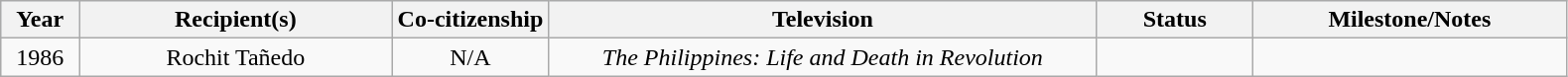<table class="wikitable" style="text-align: center">
<tr style="background:#ebf5ff;">
<th width="5%">Year</th>
<th width="20%">Recipient(s)</th>
<th width="10%">Co-citizenship</th>
<th width="35%">Television</th>
<th width="10%">Status</th>
<th width="20%">Milestone/Notes</th>
</tr>
<tr>
<td>1986</td>
<td>Rochit Tañedo</td>
<td>N/A</td>
<td><em>The Philippines: Life and Death in Revolution</em></td>
<td></td>
<td></td>
</tr>
</table>
